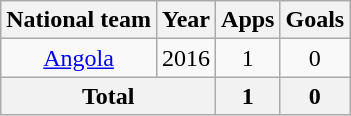<table class="wikitable" style="text-align:center">
<tr>
<th>National team</th>
<th>Year</th>
<th>Apps</th>
<th>Goals</th>
</tr>
<tr>
<td><a href='#'>Angola</a></td>
<td>2016</td>
<td>1</td>
<td>0</td>
</tr>
<tr>
<th colspan=2>Total</th>
<th>1</th>
<th>0</th>
</tr>
</table>
